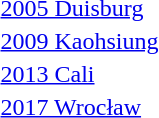<table>
<tr>
<td><a href='#'>2005 Duisburg</a></td>
<td></td>
<td></td>
<td></td>
</tr>
<tr>
<td><a href='#'>2009 Kaohsiung</a></td>
<td></td>
<td></td>
<td></td>
</tr>
<tr>
<td><a href='#'>2013 Cali</a></td>
<td></td>
<td></td>
<td></td>
</tr>
<tr>
<td><a href='#'>2017 Wrocław</a></td>
<td></td>
<td></td>
<td></td>
</tr>
</table>
